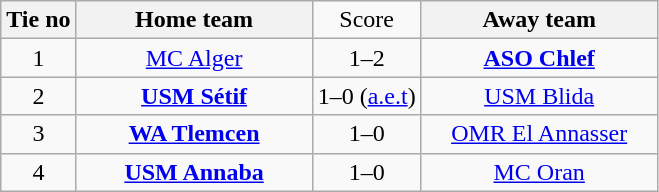<table class="wikitable" style="text-align:center">
<tr>
<th>Tie no</th>
<th style="width:150px;">Home team</th>
<td>Score</td>
<th style="width:150px;">Away team</th>
</tr>
<tr>
<td>1</td>
<td><a href='#'>MC Alger</a></td>
<td>1–2</td>
<td><strong><a href='#'>ASO Chlef</a></strong></td>
</tr>
<tr>
<td>2</td>
<td><strong><a href='#'>USM Sétif</a></strong></td>
<td>1–0 (<a href='#'>a.e.t</a>)</td>
<td><a href='#'>USM Blida</a></td>
</tr>
<tr>
<td>3</td>
<td><strong><a href='#'>WA Tlemcen</a></strong></td>
<td>1–0</td>
<td><a href='#'>OMR El Annasser</a></td>
</tr>
<tr>
<td>4</td>
<td><strong><a href='#'>USM Annaba</a></strong></td>
<td>1–0</td>
<td><a href='#'>MC Oran</a></td>
</tr>
</table>
